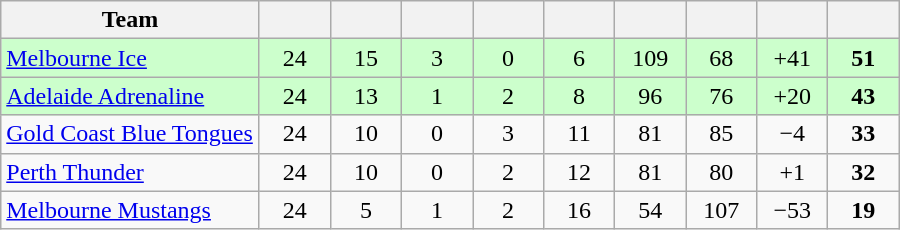<table class="wikitable" style="text-align:center;">
<tr>
<th width=165>Team</th>
<th width=40></th>
<th width=40></th>
<th width=40></th>
<th width=40></th>
<th width=40></th>
<th width=40></th>
<th width=40></th>
<th width=40></th>
<th width=40></th>
</tr>
<tr bgcolor="#ccffcc">
<td style="text-align:left;"><a href='#'>Melbourne Ice</a></td>
<td>24</td>
<td>15</td>
<td>3</td>
<td>0</td>
<td>6</td>
<td>109</td>
<td>68</td>
<td>+41</td>
<td><strong>51</strong></td>
</tr>
<tr bgcolor="#ccffcc">
<td style="text-align:left;"><a href='#'>Adelaide Adrenaline</a></td>
<td>24</td>
<td>13</td>
<td>1</td>
<td>2</td>
<td>8</td>
<td>96</td>
<td>76</td>
<td>+20</td>
<td><strong>43</strong></td>
</tr>
<tr>
<td style="text-align:left;"><a href='#'>Gold Coast Blue Tongues</a></td>
<td>24</td>
<td>10</td>
<td>0</td>
<td>3</td>
<td>11</td>
<td>81</td>
<td>85</td>
<td>−4</td>
<td><strong>33</strong></td>
</tr>
<tr>
<td style="text-align:left;"><a href='#'>Perth Thunder</a></td>
<td>24</td>
<td>10</td>
<td>0</td>
<td>2</td>
<td>12</td>
<td>81</td>
<td>80</td>
<td>+1</td>
<td><strong>32</strong></td>
</tr>
<tr>
<td style="text-align:left;"><a href='#'>Melbourne Mustangs</a></td>
<td>24</td>
<td>5</td>
<td>1</td>
<td>2</td>
<td>16</td>
<td>54</td>
<td>107</td>
<td>−53</td>
<td><strong>19</strong></td>
</tr>
</table>
